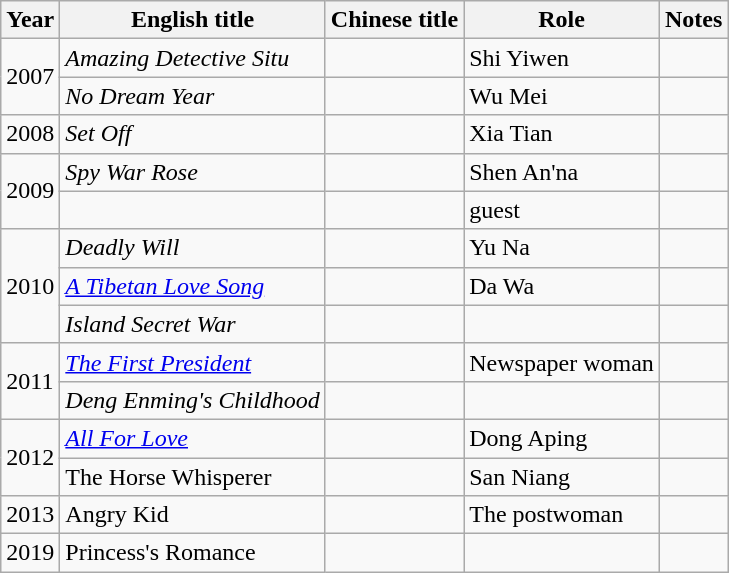<table class="wikitable">
<tr>
<th>Year</th>
<th>English title</th>
<th>Chinese title</th>
<th>Role</th>
<th>Notes</th>
</tr>
<tr>
<td rowspan="2">2007</td>
<td><em>Amazing Detective Situ</em></td>
<td></td>
<td>Shi Yiwen</td>
<td></td>
</tr>
<tr>
<td><em>No Dream Year</em></td>
<td></td>
<td>Wu Mei</td>
<td></td>
</tr>
<tr>
<td>2008</td>
<td><em>Set Off</em></td>
<td></td>
<td>Xia Tian</td>
<td></td>
</tr>
<tr>
<td rowspan="2">2009</td>
<td><em>Spy War Rose</em></td>
<td></td>
<td>Shen An'na</td>
<td></td>
</tr>
<tr>
<td></td>
<td></td>
<td>guest</td>
<td></td>
</tr>
<tr>
<td rowspan="3">2010</td>
<td><em>Deadly Will</em></td>
<td></td>
<td>Yu Na</td>
<td></td>
</tr>
<tr>
<td><em><a href='#'>A Tibetan Love Song</a></em></td>
<td></td>
<td>Da Wa</td>
<td></td>
</tr>
<tr>
<td><em>Island Secret War</em></td>
<td></td>
<td></td>
<td></td>
</tr>
<tr>
<td rowspan="2">2011</td>
<td><em><a href='#'>The First President</a></em></td>
<td></td>
<td>Newspaper woman</td>
<td></td>
</tr>
<tr>
<td><em>Deng Enming's Childhood</em></td>
<td></td>
<td></td>
<td></td>
</tr>
<tr>
<td rowspan="2">2012</td>
<td><em><a href='#'>All For Love</a></em></td>
<td></td>
<td>Dong Aping</td>
<td></td>
</tr>
<tr>
<td>The Horse Whisperer</td>
<td></td>
<td>San Niang</td>
<td></td>
</tr>
<tr>
<td>2013</td>
<td>Angry Kid</td>
<td></td>
<td>The postwoman</td>
<td></td>
</tr>
<tr>
<td>2019</td>
<td>Princess's Romance</td>
<td></td>
<td></td>
<td></td>
</tr>
</table>
